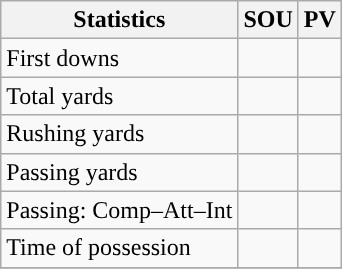<table class="wikitable" style="float: left;">
<tr>
<th>Statistics</th>
<th>SOU</th>
<th>PV</th>
</tr>
<tr>
<td>First downs</td>
<td></td>
<td></td>
</tr>
<tr>
<td>Total yards</td>
<td></td>
<td></td>
</tr>
<tr>
<td>Rushing yards</td>
<td></td>
<td></td>
</tr>
<tr>
<td>Passing yards</td>
<td></td>
<td></td>
</tr>
<tr>
<td>Passing: Comp–Att–Int</td>
<td></td>
<td></td>
</tr>
<tr>
<td>Time of possession</td>
<td></td>
<td></td>
</tr>
<tr>
</tr>
</table>
